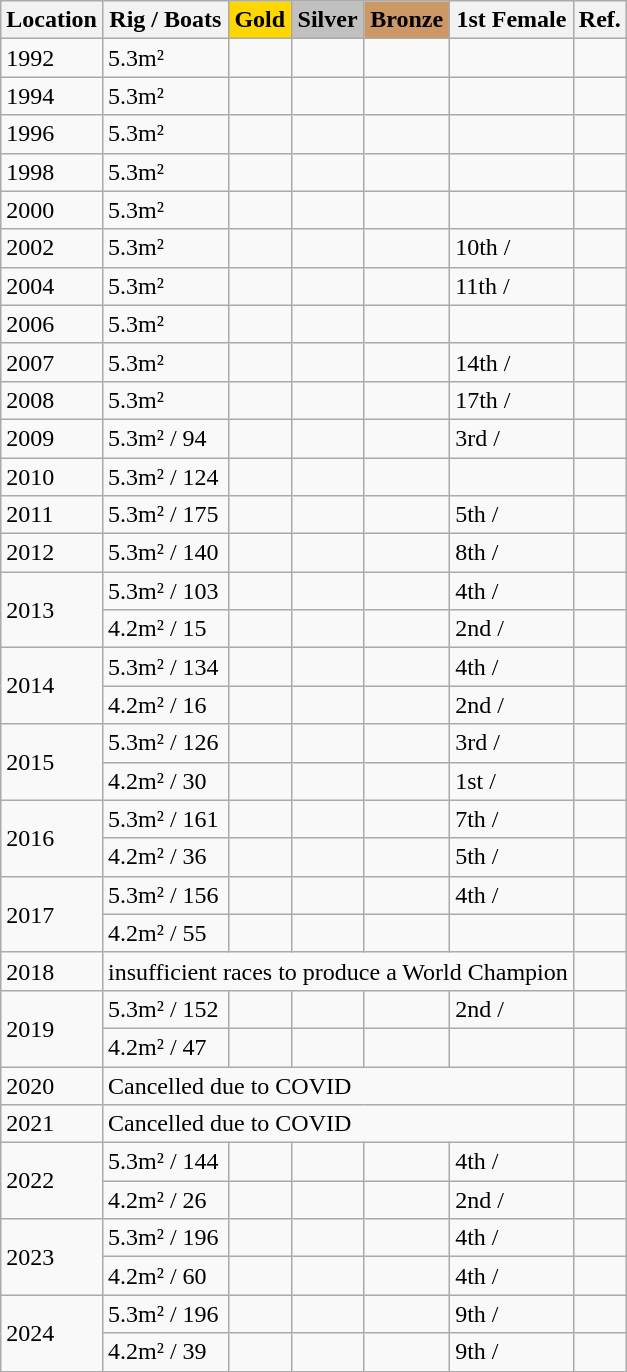<table class="wikitable">
<tr>
<th>Location</th>
<th>Rig / Boats</th>
<th style="background:gold; text-align:center;"><strong>Gold</strong></th>
<th style="background:silver; text-align:center;"><strong>Silver</strong></th>
<th style="background:#c96; text-align:center;"><strong>Bronze</strong></th>
<th>1st Female</th>
<th>Ref.</th>
</tr>
<tr>
<td>1992</td>
<td>5.3m²</td>
<td></td>
<td></td>
<td></td>
<td></td>
<td></td>
</tr>
<tr>
<td>1994</td>
<td>5.3m²</td>
<td></td>
<td></td>
<td></td>
<td></td>
<td></td>
</tr>
<tr>
<td>1996</td>
<td>5.3m²</td>
<td></td>
<td></td>
<td></td>
<td></td>
<td></td>
</tr>
<tr>
<td>1998</td>
<td>5.3m²</td>
<td></td>
<td></td>
<td></td>
<td></td>
<td></td>
</tr>
<tr>
<td>2000</td>
<td>5.3m²</td>
<td></td>
<td></td>
<td></td>
<td></td>
<td></td>
</tr>
<tr>
<td>2002</td>
<td>5.3m²</td>
<td></td>
<td></td>
<td></td>
<td>10th / </td>
<td></td>
</tr>
<tr>
<td>2004</td>
<td>5.3m²</td>
<td></td>
<td></td>
<td></td>
<td>11th / </td>
<td></td>
</tr>
<tr>
<td>2006</td>
<td>5.3m²</td>
<td></td>
<td></td>
<td></td>
<td></td>
<td></td>
</tr>
<tr>
<td>2007</td>
<td>5.3m²</td>
<td></td>
<td></td>
<td></td>
<td>14th / </td>
<td></td>
</tr>
<tr>
<td>2008</td>
<td>5.3m²</td>
<td></td>
<td></td>
<td></td>
<td>17th / </td>
<td></td>
</tr>
<tr>
<td>2009</td>
<td>5.3m² / 94</td>
<td></td>
<td></td>
<td></td>
<td>3rd / </td>
<td></td>
</tr>
<tr>
<td>2010</td>
<td>5.3m² / 124</td>
<td></td>
<td></td>
<td></td>
<td></td>
<td></td>
</tr>
<tr>
<td>2011</td>
<td>5.3m² / 175</td>
<td></td>
<td></td>
<td></td>
<td>5th / </td>
<td></td>
</tr>
<tr>
<td>2012</td>
<td>5.3m² / 140</td>
<td></td>
<td></td>
<td></td>
<td>8th / </td>
<td></td>
</tr>
<tr>
<td rowspan=2>2013</td>
<td>5.3m² / 103</td>
<td></td>
<td></td>
<td></td>
<td>4th / </td>
<td></td>
</tr>
<tr>
<td>4.2m² / 15</td>
<td></td>
<td></td>
<td></td>
<td>2nd / </td>
<td></td>
</tr>
<tr>
<td rowspan=2>2014</td>
<td>5.3m² / 134</td>
<td></td>
<td></td>
<td></td>
<td>4th / </td>
<td></td>
</tr>
<tr>
<td>4.2m² / 16</td>
<td></td>
<td></td>
<td></td>
<td>2nd / </td>
<td></td>
</tr>
<tr>
<td rowspan=2>2015</td>
<td>5.3m² / 126</td>
<td></td>
<td></td>
<td></td>
<td>3rd / </td>
<td></td>
</tr>
<tr>
<td>4.2m² / 30</td>
<td></td>
<td></td>
<td></td>
<td>1st / </td>
<td></td>
</tr>
<tr>
<td rowspan=2>2016</td>
<td>5.3m² / 161</td>
<td></td>
<td></td>
<td></td>
<td>7th / </td>
<td></td>
</tr>
<tr>
<td>4.2m² / 36</td>
<td></td>
<td></td>
<td></td>
<td>5th / </td>
<td></td>
</tr>
<tr>
<td rowspan=2>2017</td>
<td>5.3m² / 156</td>
<td></td>
<td></td>
<td></td>
<td>4th / </td>
<td></td>
</tr>
<tr>
<td>4.2m² / 55</td>
<td></td>
<td></td>
<td></td>
<td></td>
<td></td>
</tr>
<tr>
<td>2018</td>
<td colspan=5>insufficient races to produce a World Champion</td>
<td></td>
</tr>
<tr>
<td rowspan=2>2019</td>
<td>5.3m² / 152</td>
<td></td>
<td></td>
<td></td>
<td>2nd / </td>
<td></td>
</tr>
<tr>
<td>4.2m² / 47</td>
<td></td>
<td></td>
<td></td>
<td></td>
<td></td>
</tr>
<tr>
<td>2020</td>
<td colspan=5>Cancelled due to COVID</td>
<td></td>
</tr>
<tr>
<td>2021</td>
<td colspan=5>Cancelled due to COVID</td>
<td></td>
</tr>
<tr>
<td rowspan=2>2022</td>
<td>5.3m² / 144</td>
<td></td>
<td></td>
<td></td>
<td>4th / </td>
<td></td>
</tr>
<tr>
<td>4.2m² / 26</td>
<td></td>
<td></td>
<td></td>
<td>2nd / </td>
<td></td>
</tr>
<tr>
<td rowspan=2>2023</td>
<td>5.3m² / 196</td>
<td></td>
<td></td>
<td></td>
<td>4th / </td>
<td></td>
</tr>
<tr>
<td>4.2m² / 60</td>
<td></td>
<td></td>
<td></td>
<td>4th / </td>
<td></td>
</tr>
<tr>
<td rowspan=2>2024</td>
<td>5.3m² / 196</td>
<td></td>
<td></td>
<td></td>
<td>9th / </td>
<td></td>
</tr>
<tr>
<td>4.2m² / 39</td>
<td></td>
<td></td>
<td></td>
<td>9th / </td>
<td></td>
</tr>
<tr>
</tr>
</table>
